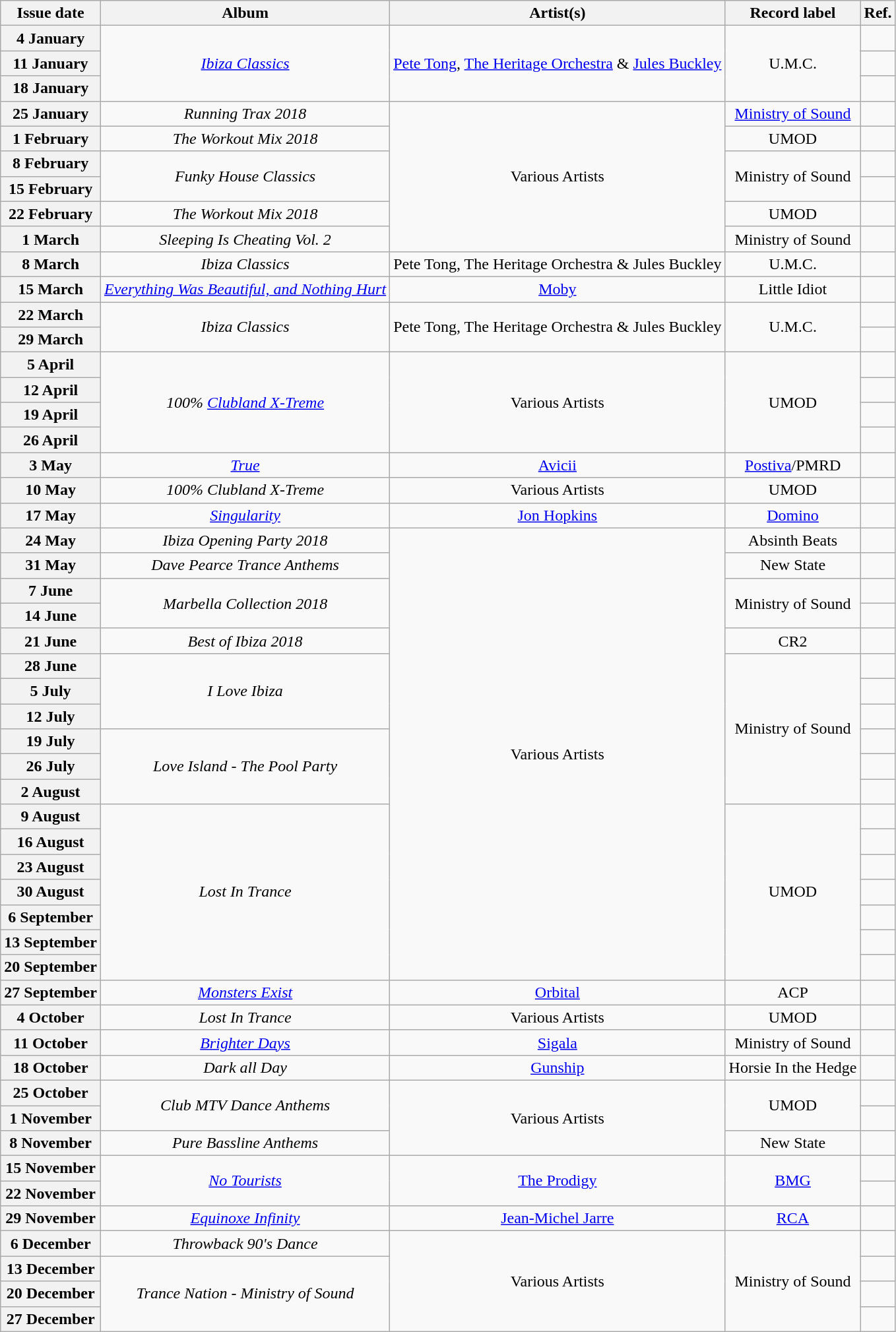<table class="wikitable plainrowheaders">
<tr>
<th scope="col">Issue date</th>
<th scope="col">Album</th>
<th scope="col">Artist(s)</th>
<th scope="col">Record label</th>
<th scope="col">Ref.</th>
</tr>
<tr>
<th scope="row">4 January</th>
<td align="center" rowspan="3"><em><a href='#'>Ibiza Classics</a></em></td>
<td align="center" rowspan="3"><a href='#'>Pete Tong</a>, <a href='#'>The Heritage Orchestra</a> & <a href='#'>Jules Buckley</a></td>
<td align="center" rowspan="3">U.M.C.</td>
<td align="center"></td>
</tr>
<tr>
<th scope="row">11 January</th>
<td align="center"></td>
</tr>
<tr>
<th scope="row">18 January</th>
<td align="center"></td>
</tr>
<tr>
<th scope="row">25 January</th>
<td align="center"><em>Running Trax 2018</em></td>
<td align="center" rowspan="6">Various Artists</td>
<td align="center"><a href='#'>Ministry of Sound</a></td>
<td align="center"></td>
</tr>
<tr>
<th scope="row">1 February</th>
<td align="center"><em>The Workout Mix 2018</em></td>
<td align="center">UMOD</td>
<td align="center"></td>
</tr>
<tr>
<th scope="row">8 February</th>
<td align="center" rowspan="2"><em>Funky House Classics</em></td>
<td align="center" rowspan="2">Ministry of Sound</td>
<td align="center"></td>
</tr>
<tr>
<th scope="row">15 February</th>
<td align="center"></td>
</tr>
<tr>
<th scope="row">22 February</th>
<td align="center"><em>The Workout Mix 2018</em></td>
<td align="center">UMOD</td>
<td align="center"></td>
</tr>
<tr>
<th scope="row">1 March</th>
<td align="center"><em>Sleeping Is Cheating Vol. 2</em></td>
<td align="center">Ministry of Sound</td>
<td align="center"></td>
</tr>
<tr>
<th scope="row">8 March</th>
<td align="center"><em>Ibiza Classics</em></td>
<td align="center">Pete Tong, The Heritage Orchestra & Jules Buckley</td>
<td align="center">U.M.C.</td>
<td align="center"></td>
</tr>
<tr>
<th scope="row">15 March</th>
<td align="center"><em><a href='#'>Everything Was Beautiful, and Nothing Hurt</a></em></td>
<td align="center"><a href='#'>Moby</a></td>
<td align="center">Little Idiot</td>
<td align="center"></td>
</tr>
<tr>
<th scope="row">22 March</th>
<td align="center" rowspan="2"><em>Ibiza Classics</em></td>
<td align="center" rowspan="2">Pete Tong, The Heritage Orchestra & Jules Buckley</td>
<td align="center" rowspan="2">U.M.C.</td>
<td align="center"></td>
</tr>
<tr>
<th scope="row">29 March</th>
<td align="center"></td>
</tr>
<tr>
<th scope="row">5 April</th>
<td align="center" rowspan="4"><em>100% <a href='#'>Clubland X-Treme</a></em></td>
<td align="center" rowspan="4">Various Artists</td>
<td align="center" rowspan="4">UMOD</td>
<td align="center"></td>
</tr>
<tr>
<th scope="row">12 April</th>
<td align="center"></td>
</tr>
<tr>
<th scope="row">19 April</th>
<td align="center"></td>
</tr>
<tr>
<th scope="row">26 April</th>
<td align="center"></td>
</tr>
<tr>
<th scope="row">3 May</th>
<td align="center"><em><a href='#'>True</a></em></td>
<td align="center"><a href='#'>Avicii</a></td>
<td align="center"><a href='#'>Postiva</a>/PMRD</td>
<td align="center"></td>
</tr>
<tr>
<th scope="row">10 May</th>
<td align="center"><em>100% Clubland X-Treme</em></td>
<td align="center">Various Artists</td>
<td align="center">UMOD</td>
<td align="center"></td>
</tr>
<tr>
<th scope=row>17 May</th>
<td align=center><em><a href='#'>Singularity</a></em></td>
<td align=center><a href='#'>Jon Hopkins</a></td>
<td align=center><a href='#'>Domino</a></td>
<td align=center></td>
</tr>
<tr>
<th scope="row">24 May</th>
<td align="center"><em>Ibiza Opening Party 2018</em></td>
<td align="center" rowspan="18">Various Artists</td>
<td align="center">Absinth Beats</td>
<td align="center"></td>
</tr>
<tr>
<th scope="row">31 May</th>
<td align="center"><em>Dave Pearce Trance Anthems</em></td>
<td align="center">New State</td>
<td align="center"></td>
</tr>
<tr>
<th scope="row">7 June</th>
<td align="center" rowspan="2"><em>Marbella Collection 2018</em></td>
<td align="center" rowspan="2">Ministry of Sound</td>
<td align="center"></td>
</tr>
<tr>
<th scope="row">14 June</th>
<td align="center"></td>
</tr>
<tr>
<th scope="row">21 June</th>
<td align="center"><em>Best of Ibiza 2018</em></td>
<td align="center">CR2</td>
<td align="center"></td>
</tr>
<tr>
<th scope="row">28 June</th>
<td align="center" rowspan="3"><em>I Love Ibiza</em></td>
<td align="center" rowspan="6">Ministry of Sound</td>
<td align="center"></td>
</tr>
<tr>
<th scope="row">5 July</th>
<td align="center"></td>
</tr>
<tr>
<th scope="row">12 July</th>
<td align="center"></td>
</tr>
<tr>
<th scope="row">19 July</th>
<td align="center" rowspan="3"><em>Love Island - The Pool Party</em></td>
<td align="center"></td>
</tr>
<tr>
<th scope="row">26 July</th>
<td align="center"></td>
</tr>
<tr>
<th scope="row">2 August</th>
<td align="center"></td>
</tr>
<tr>
<th scope="row">9 August</th>
<td align="center" rowspan="7"><em>Lost In Trance</em></td>
<td align="center" rowspan="7">UMOD</td>
<td align="center"></td>
</tr>
<tr>
<th scope="row">16 August</th>
<td align="center"></td>
</tr>
<tr>
<th scope="row">23 August</th>
<td align="center"></td>
</tr>
<tr>
<th scope="row">30 August</th>
<td align="center"></td>
</tr>
<tr>
<th scope="row">6 September</th>
<td align="center"></td>
</tr>
<tr>
<th scope="row">13 September</th>
<td align="center"></td>
</tr>
<tr>
<th scope="row">20 September</th>
<td align="center"></td>
</tr>
<tr>
<th scope="row">27 September</th>
<td align="center"><em><a href='#'>Monsters Exist</a></em></td>
<td align="center"><a href='#'>Orbital</a></td>
<td align="center">ACP</td>
<td align="center"></td>
</tr>
<tr>
<th scope="row">4 October</th>
<td align="center"><em>Lost In Trance</em></td>
<td align="center">Various Artists</td>
<td align="center">UMOD</td>
<td align="center"></td>
</tr>
<tr>
<th scope="row">11 October</th>
<td align="center"><em><a href='#'>Brighter Days</a></em></td>
<td align="center"><a href='#'>Sigala</a></td>
<td align="center">Ministry of Sound</td>
<td align="center"></td>
</tr>
<tr>
<th scope="row">18 October</th>
<td align="center"><em>Dark all Day</em></td>
<td align="center"><a href='#'>Gunship</a></td>
<td align="center">Horsie In the Hedge</td>
<td align="center"></td>
</tr>
<tr>
<th scope="row">25 October</th>
<td align="center" rowspan="2"><em>Club MTV Dance Anthems</em></td>
<td align="center" rowspan="3">Various Artists</td>
<td align="center" rowspan="2">UMOD</td>
<td align="center"></td>
</tr>
<tr>
<th scope="row">1 November</th>
<td align="center"></td>
</tr>
<tr>
<th scope="row">8 November</th>
<td align="center"><em>Pure Bassline Anthems</em></td>
<td align="center">New State</td>
<td align="center"></td>
</tr>
<tr>
<th scope=row>15 November</th>
<td align=center rowspan="2"><em><a href='#'>No Tourists</a></em></td>
<td align=center rowspan="2"><a href='#'>The Prodigy</a></td>
<td align=center rowspan="2"><a href='#'>BMG</a></td>
<td align=center></td>
</tr>
<tr>
<th scope=row>22 November</th>
<td align=center></td>
</tr>
<tr>
<th scope=row>29 November</th>
<td align=center><em><a href='#'>Equinoxe Infinity</a></em></td>
<td align=center><a href='#'>Jean-Michel Jarre</a></td>
<td align=center><a href='#'>RCA</a></td>
<td align=center></td>
</tr>
<tr>
<th scope=row>6 December</th>
<td align=center><em>Throwback 90's Dance</em></td>
<td align=center rowspan="4">Various Artists</td>
<td align=center rowspan="4">Ministry of Sound</td>
<td align=center></td>
</tr>
<tr>
<th scope=row>13 December</th>
<td align=center rowspan="3"><em>Trance Nation - Ministry of Sound</em></td>
<td align=center></td>
</tr>
<tr>
<th scope=row>20 December</th>
<td align=center></td>
</tr>
<tr>
<th scope=row>27 December</th>
<td align=center></td>
</tr>
</table>
